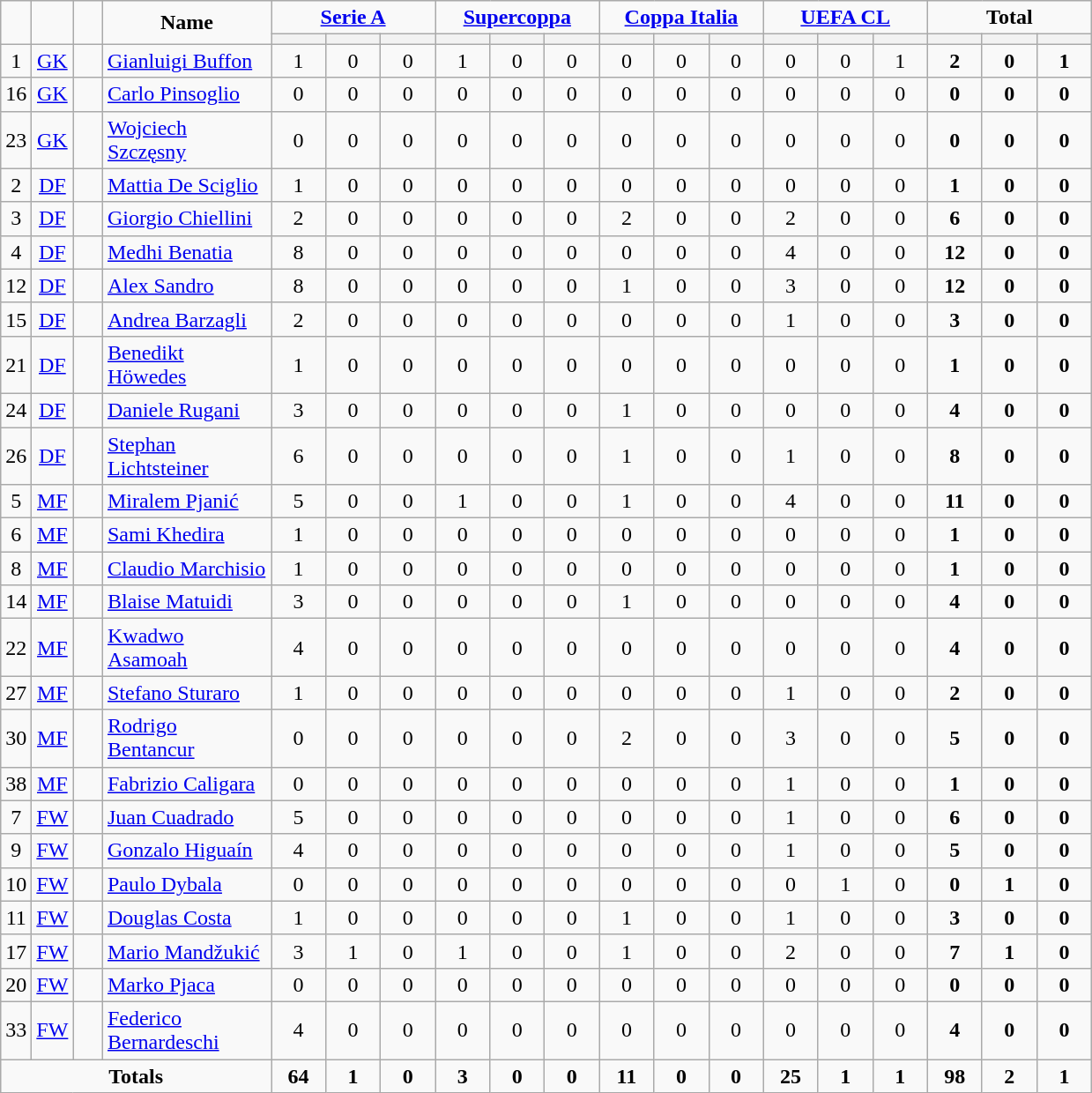<table class="wikitable" style="text-align:center;">
<tr>
<td rowspan="2" ! style="width:15px;"><strong></strong></td>
<td rowspan="2" ! style="width:15px;"><strong></strong></td>
<td rowspan="2" ! style="width:15px;"><strong></strong></td>
<td rowspan="2" ! style="width:120px;"><strong>Name</strong></td>
<td colspan="3"><strong><a href='#'>Serie A</a></strong></td>
<td colspan="3"><strong><a href='#'>Supercoppa</a></strong></td>
<td colspan="3"><strong><a href='#'>Coppa Italia</a></strong></td>
<td colspan="3"><strong><a href='#'>UEFA CL</a></strong></td>
<td colspan="3"><strong>Total</strong></td>
</tr>
<tr>
<th style="width:34px;" background:#fe9;"></th>
<th style="width:34px;" background:#fe9;"></th>
<th style="width:34px;" background:#ff8888;"></th>
<th style="width:34px;" background:#fe9;"></th>
<th style="width:34px;" background:#fe9;"></th>
<th style="width:34px;" background:#ff8888;"></th>
<th style="width:34px;" background:#fe9;"></th>
<th style="width:34px;" background:#fe9;"></th>
<th style="width:34px;" background:#ff8888;"></th>
<th style="width:34px;" background:#fe9;"></th>
<th style="width:34px;" background:#fe9;"></th>
<th style="width:34px;" background:#ff8888;"></th>
<th style="width:34px;" background:#fe9;"></th>
<th style="width:34px;" background:#fe9;"></th>
<th style="width:34px;" background:#ff8888;"></th>
</tr>
<tr>
<td>1</td>
<td><a href='#'>GK</a></td>
<td></td>
<td align=left><a href='#'>Gianluigi Buffon</a></td>
<td>1</td>
<td>0</td>
<td>0</td>
<td>1</td>
<td>0</td>
<td>0</td>
<td>0</td>
<td>0</td>
<td>0</td>
<td>0</td>
<td>0</td>
<td>1</td>
<td><strong>2</strong></td>
<td><strong>0</strong></td>
<td><strong>1</strong></td>
</tr>
<tr>
<td>16</td>
<td><a href='#'>GK</a></td>
<td></td>
<td align=left><a href='#'>Carlo Pinsoglio</a></td>
<td>0</td>
<td>0</td>
<td>0</td>
<td>0</td>
<td>0</td>
<td>0</td>
<td>0</td>
<td>0</td>
<td>0</td>
<td>0</td>
<td>0</td>
<td>0</td>
<td><strong>0</strong></td>
<td><strong>0</strong></td>
<td><strong>0</strong></td>
</tr>
<tr>
<td>23</td>
<td><a href='#'>GK</a></td>
<td></td>
<td align=left><a href='#'>Wojciech Szczęsny</a></td>
<td>0</td>
<td>0</td>
<td>0</td>
<td>0</td>
<td>0</td>
<td>0</td>
<td>0</td>
<td>0</td>
<td>0</td>
<td>0</td>
<td>0</td>
<td>0</td>
<td><strong>0</strong></td>
<td><strong>0</strong></td>
<td><strong>0</strong></td>
</tr>
<tr>
<td>2</td>
<td><a href='#'>DF</a></td>
<td></td>
<td align=left><a href='#'>Mattia De Sciglio</a></td>
<td>1</td>
<td>0</td>
<td>0</td>
<td>0</td>
<td>0</td>
<td>0</td>
<td>0</td>
<td>0</td>
<td>0</td>
<td>0</td>
<td>0</td>
<td>0</td>
<td><strong>1</strong></td>
<td><strong>0</strong></td>
<td><strong>0</strong></td>
</tr>
<tr>
<td>3</td>
<td><a href='#'>DF</a></td>
<td></td>
<td align=left><a href='#'>Giorgio Chiellini</a></td>
<td>2</td>
<td>0</td>
<td>0</td>
<td>0</td>
<td>0</td>
<td>0</td>
<td>2</td>
<td>0</td>
<td>0</td>
<td>2</td>
<td>0</td>
<td>0</td>
<td><strong>6</strong></td>
<td><strong>0</strong></td>
<td><strong>0</strong></td>
</tr>
<tr>
<td>4</td>
<td><a href='#'>DF</a></td>
<td></td>
<td align=left><a href='#'>Medhi Benatia</a></td>
<td>8</td>
<td>0</td>
<td>0</td>
<td>0</td>
<td>0</td>
<td>0</td>
<td>0</td>
<td>0</td>
<td>0</td>
<td>4</td>
<td>0</td>
<td>0</td>
<td><strong>12</strong></td>
<td><strong>0</strong></td>
<td><strong>0</strong></td>
</tr>
<tr>
<td>12</td>
<td><a href='#'>DF</a></td>
<td></td>
<td align=left><a href='#'>Alex Sandro</a></td>
<td>8</td>
<td>0</td>
<td>0</td>
<td>0</td>
<td>0</td>
<td>0</td>
<td>1</td>
<td>0</td>
<td>0</td>
<td>3</td>
<td>0</td>
<td>0</td>
<td><strong>12</strong></td>
<td><strong>0</strong></td>
<td><strong>0</strong></td>
</tr>
<tr>
<td>15</td>
<td><a href='#'>DF</a></td>
<td></td>
<td align=left><a href='#'>Andrea Barzagli</a></td>
<td>2</td>
<td>0</td>
<td>0</td>
<td>0</td>
<td>0</td>
<td>0</td>
<td>0</td>
<td>0</td>
<td>0</td>
<td>1</td>
<td>0</td>
<td>0</td>
<td><strong>3</strong></td>
<td><strong>0</strong></td>
<td><strong>0</strong></td>
</tr>
<tr>
<td>21</td>
<td><a href='#'>DF</a></td>
<td></td>
<td align=left><a href='#'>Benedikt Höwedes</a></td>
<td>1</td>
<td>0</td>
<td>0</td>
<td>0</td>
<td>0</td>
<td>0</td>
<td>0</td>
<td>0</td>
<td>0</td>
<td>0</td>
<td>0</td>
<td>0</td>
<td><strong>1</strong></td>
<td><strong>0</strong></td>
<td><strong>0</strong></td>
</tr>
<tr>
<td>24</td>
<td><a href='#'>DF</a></td>
<td></td>
<td align=left><a href='#'>Daniele Rugani</a></td>
<td>3</td>
<td>0</td>
<td>0</td>
<td>0</td>
<td>0</td>
<td>0</td>
<td>1</td>
<td>0</td>
<td>0</td>
<td>0</td>
<td>0</td>
<td>0</td>
<td><strong>4</strong></td>
<td><strong>0</strong></td>
<td><strong>0</strong></td>
</tr>
<tr>
<td>26</td>
<td><a href='#'>DF</a></td>
<td></td>
<td align=left><a href='#'>Stephan Lichtsteiner</a></td>
<td>6</td>
<td>0</td>
<td>0</td>
<td>0</td>
<td>0</td>
<td>0</td>
<td>1</td>
<td>0</td>
<td>0</td>
<td>1</td>
<td>0</td>
<td>0</td>
<td><strong>8</strong></td>
<td><strong>0</strong></td>
<td><strong>0</strong></td>
</tr>
<tr>
<td>5</td>
<td><a href='#'>MF</a></td>
<td></td>
<td align=left><a href='#'>Miralem Pjanić</a></td>
<td>5</td>
<td>0</td>
<td>0</td>
<td>1</td>
<td>0</td>
<td>0</td>
<td>1</td>
<td>0</td>
<td>0</td>
<td>4</td>
<td>0</td>
<td>0</td>
<td><strong>11</strong></td>
<td><strong>0</strong></td>
<td><strong>0</strong></td>
</tr>
<tr>
<td>6</td>
<td><a href='#'>MF</a></td>
<td></td>
<td align=left><a href='#'>Sami Khedira</a></td>
<td>1</td>
<td>0</td>
<td>0</td>
<td>0</td>
<td>0</td>
<td>0</td>
<td>0</td>
<td>0</td>
<td>0</td>
<td>0</td>
<td>0</td>
<td>0</td>
<td><strong>1</strong></td>
<td><strong>0</strong></td>
<td><strong>0</strong></td>
</tr>
<tr>
<td>8</td>
<td><a href='#'>MF</a></td>
<td></td>
<td align=left><a href='#'>Claudio Marchisio</a></td>
<td>1</td>
<td>0</td>
<td>0</td>
<td>0</td>
<td>0</td>
<td>0</td>
<td>0</td>
<td>0</td>
<td>0</td>
<td>0</td>
<td>0</td>
<td>0</td>
<td><strong>1</strong></td>
<td><strong>0</strong></td>
<td><strong>0</strong></td>
</tr>
<tr>
<td>14</td>
<td><a href='#'>MF</a></td>
<td></td>
<td align=left><a href='#'>Blaise Matuidi</a></td>
<td>3</td>
<td>0</td>
<td>0</td>
<td>0</td>
<td>0</td>
<td>0</td>
<td>1</td>
<td>0</td>
<td>0</td>
<td>0</td>
<td>0</td>
<td>0</td>
<td><strong>4</strong></td>
<td><strong>0</strong></td>
<td><strong>0</strong></td>
</tr>
<tr>
<td>22</td>
<td><a href='#'>MF</a></td>
<td></td>
<td align=left><a href='#'>Kwadwo Asamoah</a></td>
<td>4</td>
<td>0</td>
<td>0</td>
<td>0</td>
<td>0</td>
<td>0</td>
<td>0</td>
<td>0</td>
<td>0</td>
<td>0</td>
<td>0</td>
<td>0</td>
<td><strong>4</strong></td>
<td><strong>0</strong></td>
<td><strong>0</strong></td>
</tr>
<tr>
<td>27</td>
<td><a href='#'>MF</a></td>
<td></td>
<td align=left><a href='#'>Stefano Sturaro</a></td>
<td>1</td>
<td>0</td>
<td>0</td>
<td>0</td>
<td>0</td>
<td>0</td>
<td>0</td>
<td>0</td>
<td>0</td>
<td>1</td>
<td>0</td>
<td>0</td>
<td><strong>2</strong></td>
<td><strong>0</strong></td>
<td><strong>0</strong></td>
</tr>
<tr>
<td>30</td>
<td><a href='#'>MF</a></td>
<td></td>
<td align=left><a href='#'>Rodrigo Bentancur</a></td>
<td>0</td>
<td>0</td>
<td>0</td>
<td>0</td>
<td>0</td>
<td>0</td>
<td>2</td>
<td>0</td>
<td>0</td>
<td>3</td>
<td>0</td>
<td>0</td>
<td><strong>5</strong></td>
<td><strong>0</strong></td>
<td><strong>0</strong></td>
</tr>
<tr>
<td>38</td>
<td><a href='#'>MF</a></td>
<td></td>
<td align=left><a href='#'>Fabrizio Caligara</a></td>
<td>0</td>
<td>0</td>
<td>0</td>
<td>0</td>
<td>0</td>
<td>0</td>
<td>0</td>
<td>0</td>
<td>0</td>
<td>1</td>
<td>0</td>
<td>0</td>
<td><strong>1</strong></td>
<td><strong>0</strong></td>
<td><strong>0</strong></td>
</tr>
<tr>
<td>7</td>
<td><a href='#'>FW</a></td>
<td></td>
<td align=left><a href='#'>Juan Cuadrado</a></td>
<td>5</td>
<td>0</td>
<td>0</td>
<td>0</td>
<td>0</td>
<td>0</td>
<td>0</td>
<td>0</td>
<td>0</td>
<td>1</td>
<td>0</td>
<td>0</td>
<td><strong>6</strong></td>
<td><strong>0</strong></td>
<td><strong>0</strong></td>
</tr>
<tr>
<td>9</td>
<td><a href='#'>FW</a></td>
<td></td>
<td align=left><a href='#'>Gonzalo Higuaín</a></td>
<td>4</td>
<td>0</td>
<td>0</td>
<td>0</td>
<td>0</td>
<td>0</td>
<td>0</td>
<td>0</td>
<td>0</td>
<td>1</td>
<td>0</td>
<td>0</td>
<td><strong>5</strong></td>
<td><strong>0</strong></td>
<td><strong>0</strong></td>
</tr>
<tr>
<td>10</td>
<td><a href='#'>FW</a></td>
<td></td>
<td align=left><a href='#'>Paulo Dybala</a></td>
<td>0</td>
<td>0</td>
<td>0</td>
<td>0</td>
<td>0</td>
<td>0</td>
<td>0</td>
<td>0</td>
<td>0</td>
<td>0</td>
<td>1</td>
<td>0</td>
<td><strong>0</strong></td>
<td><strong>1</strong></td>
<td><strong>0</strong></td>
</tr>
<tr>
<td>11</td>
<td><a href='#'>FW</a></td>
<td></td>
<td align=left><a href='#'>Douglas Costa</a></td>
<td>1</td>
<td>0</td>
<td>0</td>
<td>0</td>
<td>0</td>
<td>0</td>
<td>1</td>
<td>0</td>
<td>0</td>
<td>1</td>
<td>0</td>
<td>0</td>
<td><strong>3</strong></td>
<td><strong>0</strong></td>
<td><strong>0</strong></td>
</tr>
<tr>
<td>17</td>
<td><a href='#'>FW</a></td>
<td></td>
<td align=left><a href='#'>Mario Mandžukić</a></td>
<td>3</td>
<td>1</td>
<td>0</td>
<td>1</td>
<td>0</td>
<td>0</td>
<td>1</td>
<td>0</td>
<td>0</td>
<td>2</td>
<td>0</td>
<td>0</td>
<td><strong>7</strong></td>
<td><strong>1</strong></td>
<td><strong>0</strong></td>
</tr>
<tr>
<td>20</td>
<td><a href='#'>FW</a></td>
<td></td>
<td align=left><a href='#'>Marko Pjaca</a></td>
<td>0</td>
<td>0</td>
<td>0</td>
<td>0</td>
<td>0</td>
<td>0</td>
<td>0</td>
<td>0</td>
<td>0</td>
<td>0</td>
<td>0</td>
<td>0</td>
<td><strong>0</strong></td>
<td><strong>0</strong></td>
<td><strong>0</strong></td>
</tr>
<tr>
<td>33</td>
<td><a href='#'>FW</a></td>
<td></td>
<td align=left><a href='#'>Federico Bernardeschi</a></td>
<td>4</td>
<td>0</td>
<td>0</td>
<td>0</td>
<td>0</td>
<td>0</td>
<td>0</td>
<td>0</td>
<td>0</td>
<td>0</td>
<td>0</td>
<td>0</td>
<td><strong>4</strong></td>
<td><strong>0</strong></td>
<td><strong>0</strong></td>
</tr>
<tr>
<td colspan=4><strong>Totals</strong></td>
<td><strong>64</strong></td>
<td><strong>1</strong></td>
<td><strong>0</strong></td>
<td><strong>3</strong></td>
<td><strong>0</strong></td>
<td><strong>0</strong></td>
<td><strong>11</strong></td>
<td><strong>0</strong></td>
<td><strong>0</strong></td>
<td><strong>25</strong></td>
<td><strong>1</strong></td>
<td><strong>1</strong></td>
<td><strong>98</strong></td>
<td><strong>2</strong></td>
<td><strong>1</strong></td>
</tr>
</table>
